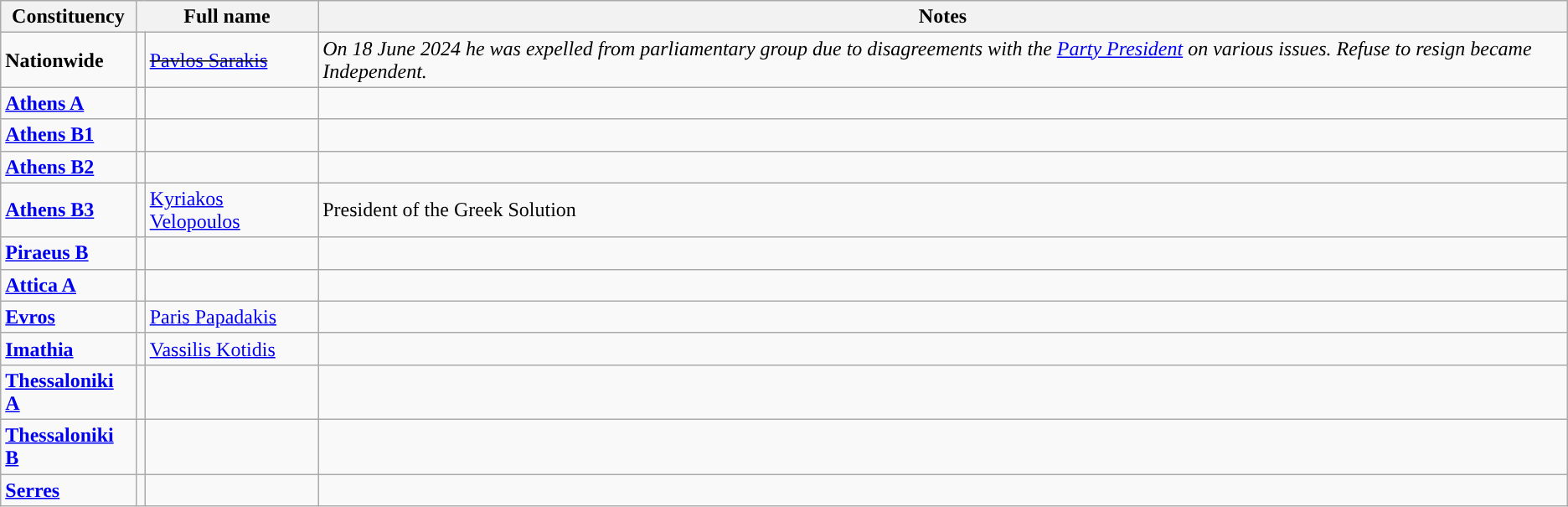<table class="wikitable">
<tr>
<th>Constituency</th>
<th colspan="2">Full name</th>
<th>Notes</th>
</tr>
<tr>
<td><strong>Nationwide</strong></td>
<td></td>
<td><s><a href='#'>Pavlos Sarakis</a></s></td>
<td><em>On 18 June 2024 he was expelled from parliamentary group due to disagreements with the <a href='#'>Party President</a> on various issues. Refuse to resign became Independent.</em></td>
</tr>
<tr>
<td><strong><a href='#'>Athens A</a></strong></td>
<td></td>
<td></td>
<td></td>
</tr>
<tr>
<td><strong><a href='#'>Athens B1</a></strong></td>
<td></td>
<td></td>
<td></td>
</tr>
<tr>
<td><strong><a href='#'>Athens B2</a></strong></td>
<td></td>
<td></td>
<td></td>
</tr>
<tr>
<td><strong><a href='#'>Athens B3</a></strong></td>
<td></td>
<td><a href='#'>Kyriakos Velopoulos</a></td>
<td>President of the Greek Solution</td>
</tr>
<tr>
<td><strong><a href='#'>Piraeus B</a></strong></td>
<td></td>
<td></td>
<td></td>
</tr>
<tr>
<td><a href='#'><strong>Attica A</strong></a></td>
<td></td>
<td></td>
<td></td>
</tr>
<tr>
<td><a href='#'><strong>Evros</strong></a></td>
<td></td>
<td><a href='#'>Paris Papadakis</a></td>
<td></td>
</tr>
<tr>
<td><a href='#'><strong>Imathia</strong></a></td>
<td></td>
<td><a href='#'>Vassilis Kotidis</a></td>
<td></td>
</tr>
<tr>
<td><strong><a href='#'>Thessaloniki A</a></strong></td>
<td></td>
<td></td>
<td></td>
</tr>
<tr>
<td><strong><a href='#'>Thessaloniki B</a></strong></td>
<td></td>
<td></td>
<td></td>
</tr>
<tr>
<td><strong><a href='#'>Serres</a></strong></td>
<td></td>
<td></td>
<td></td>
</tr>
</table>
